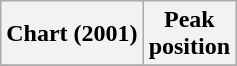<table class="wikitable plainrowheaders">
<tr>
<th scope="col">Chart (2001)</th>
<th scope="col">Peak<br>position</th>
</tr>
<tr>
</tr>
</table>
